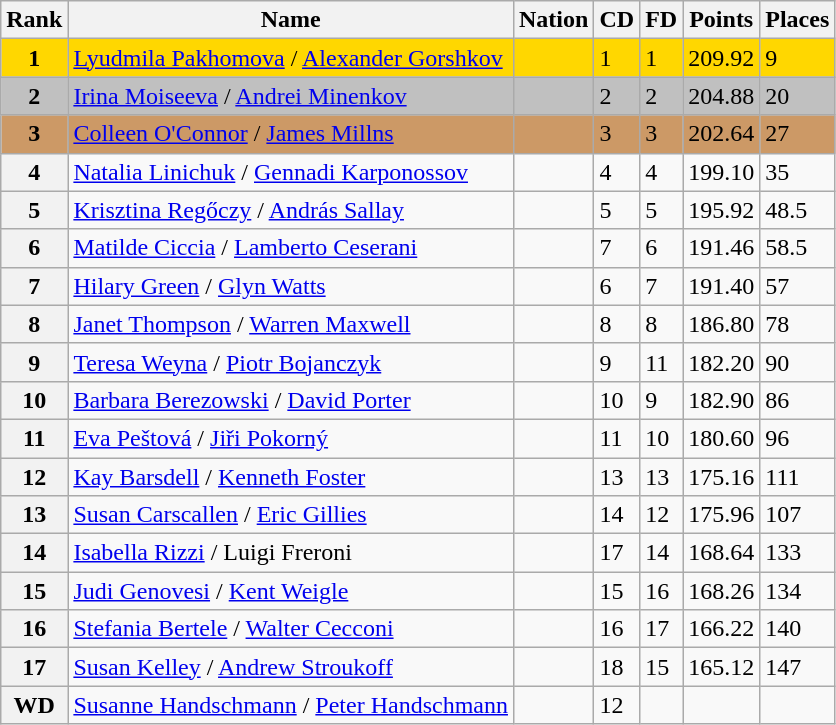<table class="wikitable">
<tr>
<th>Rank</th>
<th>Name</th>
<th>Nation</th>
<th>CD</th>
<th>FD</th>
<th>Points</th>
<th>Places</th>
</tr>
<tr bgcolor="gold">
<td align="center"><strong>1</strong></td>
<td><a href='#'>Lyudmila Pakhomova</a> / <a href='#'>Alexander Gorshkov</a></td>
<td></td>
<td>1</td>
<td>1</td>
<td>209.92</td>
<td>9</td>
</tr>
<tr bgcolor="silver">
<td align="center"><strong>2</strong></td>
<td><a href='#'>Irina Moiseeva</a> / <a href='#'>Andrei Minenkov</a></td>
<td></td>
<td>2</td>
<td>2</td>
<td>204.88</td>
<td>20</td>
</tr>
<tr bgcolor="cc9966">
<td align="center"><strong>3</strong></td>
<td><a href='#'>Colleen O'Connor</a> / <a href='#'>James Millns</a></td>
<td></td>
<td>3</td>
<td>3</td>
<td>202.64</td>
<td>27</td>
</tr>
<tr>
<th>4</th>
<td><a href='#'>Natalia Linichuk</a> / <a href='#'>Gennadi Karponossov</a></td>
<td></td>
<td>4</td>
<td>4</td>
<td>199.10</td>
<td>35</td>
</tr>
<tr>
<th>5</th>
<td><a href='#'>Krisztina Regőczy</a> / <a href='#'>András Sallay</a></td>
<td></td>
<td>5</td>
<td>5</td>
<td>195.92</td>
<td>48.5</td>
</tr>
<tr>
<th>6</th>
<td><a href='#'>Matilde Ciccia</a> / <a href='#'>Lamberto Ceserani</a></td>
<td></td>
<td>7</td>
<td>6</td>
<td>191.46</td>
<td>58.5</td>
</tr>
<tr>
<th>7</th>
<td><a href='#'>Hilary Green</a> / <a href='#'>Glyn Watts</a></td>
<td></td>
<td>6</td>
<td>7</td>
<td>191.40</td>
<td>57</td>
</tr>
<tr>
<th>8</th>
<td><a href='#'>Janet Thompson</a> / <a href='#'>Warren Maxwell</a></td>
<td></td>
<td>8</td>
<td>8</td>
<td>186.80</td>
<td>78</td>
</tr>
<tr>
<th>9</th>
<td><a href='#'>Teresa Weyna</a> / <a href='#'>Piotr Bojanczyk</a></td>
<td></td>
<td>9</td>
<td>11</td>
<td>182.20</td>
<td>90</td>
</tr>
<tr>
<th>10</th>
<td><a href='#'>Barbara Berezowski</a> / <a href='#'>David Porter</a></td>
<td></td>
<td>10</td>
<td>9</td>
<td>182.90</td>
<td>86</td>
</tr>
<tr>
<th>11</th>
<td><a href='#'>Eva Peštová</a> / <a href='#'>Jiři Pokorný</a></td>
<td></td>
<td>11</td>
<td>10</td>
<td>180.60</td>
<td>96</td>
</tr>
<tr>
<th>12</th>
<td><a href='#'>Kay Barsdell</a> / <a href='#'>Kenneth Foster</a></td>
<td></td>
<td>13</td>
<td>13</td>
<td>175.16</td>
<td>111</td>
</tr>
<tr>
<th>13</th>
<td><a href='#'>Susan Carscallen</a> / <a href='#'>Eric Gillies</a></td>
<td></td>
<td>14</td>
<td>12</td>
<td>175.96</td>
<td>107</td>
</tr>
<tr>
<th>14</th>
<td><a href='#'>Isabella Rizzi</a> / Luigi Freroni</td>
<td></td>
<td>17</td>
<td>14</td>
<td>168.64</td>
<td>133</td>
</tr>
<tr>
<th>15</th>
<td><a href='#'>Judi Genovesi</a> / <a href='#'>Kent Weigle</a></td>
<td></td>
<td>15</td>
<td>16</td>
<td>168.26</td>
<td>134</td>
</tr>
<tr>
<th>16</th>
<td><a href='#'>Stefania Bertele</a> / <a href='#'>Walter Cecconi</a></td>
<td></td>
<td>16</td>
<td>17</td>
<td>166.22</td>
<td>140</td>
</tr>
<tr>
<th>17</th>
<td><a href='#'>Susan Kelley</a> / <a href='#'>Andrew Stroukoff</a></td>
<td></td>
<td>18</td>
<td>15</td>
<td>165.12</td>
<td>147</td>
</tr>
<tr>
<th>WD</th>
<td><a href='#'>Susanne Handschmann</a> / <a href='#'>Peter Handschmann</a></td>
<td></td>
<td>12</td>
<td></td>
<td></td>
<td></td>
</tr>
</table>
